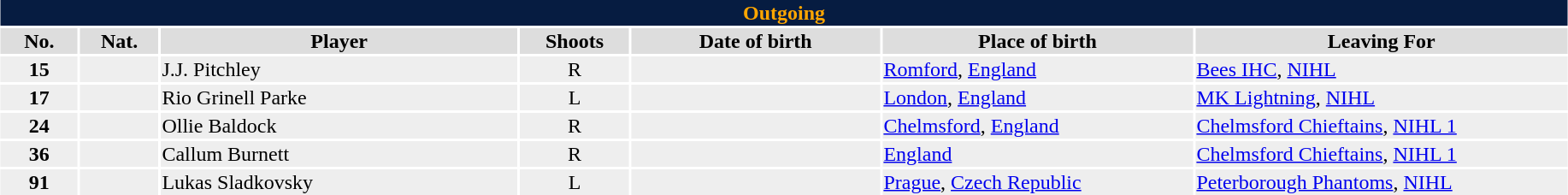<table class="toccolours"  style="width:97%; clear:both; margin:1.5em auto; text-align:center;">
<tr>
<th colspan="11" style="background:#061c41; color:#ffa600;">Outgoing</th>
</tr>
<tr style="background:#ddd;">
<th width="5%">No.</th>
<th width="5%">Nat.</th>
<th !width="22%">Player</th>
<th width="7%">Shoots</th>
<th width="16%">Date of birth</th>
<th width="20%">Place of birth</th>
<th width="24%">Leaving For</th>
</tr>
<tr style="background:#eee;">
<td><strong>15</strong></td>
<td></td>
<td align="left">J.J. Pitchley</td>
<td>R</td>
<td align="left"></td>
<td align="left"><a href='#'>Romford</a>, <a href='#'>England</a></td>
<td align="left"><a href='#'>Bees IHC</a>, <a href='#'>NIHL</a></td>
</tr>
<tr style="background:#eee;">
<td><strong>17</strong></td>
<td></td>
<td align="left">Rio Grinell Parke</td>
<td>L</td>
<td align="left"></td>
<td align="left"><a href='#'>London</a>, <a href='#'>England</a></td>
<td align="left"><a href='#'>MK Lightning</a>, <a href='#'>NIHL</a></td>
</tr>
<tr style="background:#eee;">
<td><strong>24</strong></td>
<td></td>
<td align="left">Ollie Baldock</td>
<td>R</td>
<td align="left"></td>
<td align="left"><a href='#'>Chelmsford</a>, <a href='#'>England</a></td>
<td align="left"><a href='#'>Chelmsford Chieftains</a>, <a href='#'>NIHL 1</a></td>
</tr>
<tr style="background:#eee;">
<td><strong>36</strong></td>
<td></td>
<td align="left">Callum Burnett</td>
<td>R</td>
<td align="left"></td>
<td align="left"><a href='#'>England</a></td>
<td align="left"><a href='#'>Chelmsford Chieftains</a>, <a href='#'>NIHL 1</a></td>
</tr>
<tr style="background:#eee;">
<td><strong>91</strong></td>
<td></td>
<td align="left">Lukas Sladkovsky</td>
<td>L</td>
<td align="left"></td>
<td align="left"><a href='#'>Prague</a>, <a href='#'>Czech Republic</a></td>
<td align="left"><a href='#'>Peterborough Phantoms</a>, <a href='#'>NIHL</a></td>
</tr>
</table>
